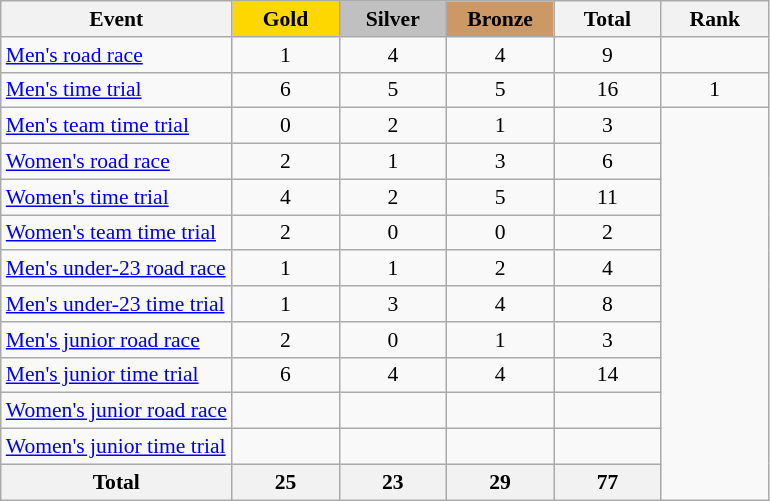<table class="wikitable sortable" border="1" style="text-align:center; font-size:90%;">
<tr>
<th style="width:15:em;">Event</th>
<td style="background:gold; width:4.5em; font-weight:bold;">Gold</td>
<td style="background:silver; width:4.5em; font-weight:bold;">Silver</td>
<td style="background:#cc9966; width:4.5em; font-weight:bold;">Bronze</td>
<th style="width:4.5em;">Total</th>
<th style="width:4.5em;">Rank</th>
</tr>
<tr>
<td align=left><a href='#'>Men's road race</a></td>
<td>1</td>
<td>4</td>
<td>4</td>
<td>9</td>
</tr>
<tr>
<td align=left><a href='#'>Men's time trial</a></td>
<td>6</td>
<td>5</td>
<td>5</td>
<td>16</td>
<td>1</td>
</tr>
<tr>
<td align=left><a href='#'>Men's team time trial</a></td>
<td>0</td>
<td>2</td>
<td>1</td>
<td>3</td>
</tr>
<tr>
<td align=left><a href='#'>Women's road race</a></td>
<td>2</td>
<td>1</td>
<td>3</td>
<td>6</td>
</tr>
<tr>
<td align=left><a href='#'>Women's time trial</a></td>
<td>4</td>
<td>2</td>
<td>5</td>
<td>11</td>
</tr>
<tr>
<td align=left><a href='#'>Women's team time trial</a></td>
<td>2</td>
<td>0</td>
<td>0</td>
<td>2</td>
</tr>
<tr>
<td align=left><a href='#'>Men's under-23 road race</a></td>
<td>1</td>
<td>1</td>
<td>2</td>
<td>4</td>
</tr>
<tr>
<td align=left><a href='#'>Men's under-23 time trial</a></td>
<td>1</td>
<td>3</td>
<td>4</td>
<td>8</td>
</tr>
<tr>
<td align=left><a href='#'>Men's junior road race</a></td>
<td>2</td>
<td>0</td>
<td>1</td>
<td>3</td>
</tr>
<tr>
<td align=left><a href='#'>Men's junior time trial</a></td>
<td>6</td>
<td>4</td>
<td>4</td>
<td>14</td>
</tr>
<tr>
<td align=left><a href='#'>Women's junior road race</a></td>
<td></td>
<td></td>
<td></td>
<td></td>
</tr>
<tr>
<td align=left><a href='#'>Women's junior time trial</a></td>
<td></td>
<td></td>
<td></td>
<td></td>
</tr>
<tr>
<th>Total</th>
<th>25</th>
<th>23</th>
<th>29</th>
<th>77</th>
</tr>
</table>
